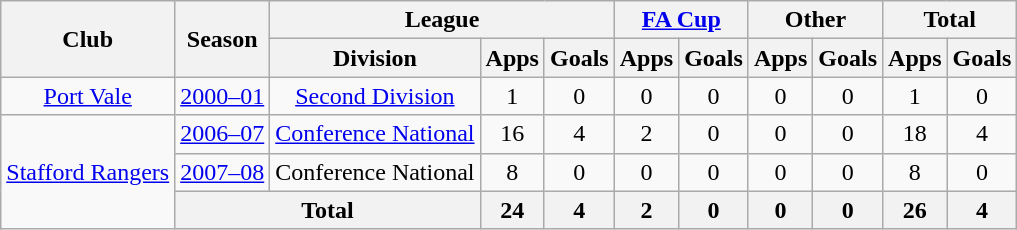<table class="wikitable" style="text-align:center">
<tr>
<th rowspan="2">Club</th>
<th rowspan="2">Season</th>
<th colspan="3">League</th>
<th colspan="2"><a href='#'>FA Cup</a></th>
<th colspan="2">Other</th>
<th colspan="2">Total</th>
</tr>
<tr>
<th>Division</th>
<th>Apps</th>
<th>Goals</th>
<th>Apps</th>
<th>Goals</th>
<th>Apps</th>
<th>Goals</th>
<th>Apps</th>
<th>Goals</th>
</tr>
<tr>
<td><a href='#'>Port Vale</a></td>
<td><a href='#'>2000–01</a></td>
<td><a href='#'>Second Division</a></td>
<td>1</td>
<td>0</td>
<td>0</td>
<td>0</td>
<td>0</td>
<td>0</td>
<td>1</td>
<td>0</td>
</tr>
<tr>
<td rowspan="3"><a href='#'>Stafford Rangers</a></td>
<td><a href='#'>2006–07</a></td>
<td><a href='#'>Conference National</a></td>
<td>16</td>
<td>4</td>
<td>2</td>
<td>0</td>
<td>0</td>
<td>0</td>
<td>18</td>
<td>4</td>
</tr>
<tr>
<td><a href='#'>2007–08</a></td>
<td>Conference National</td>
<td>8</td>
<td>0</td>
<td>0</td>
<td>0</td>
<td>0</td>
<td>0</td>
<td>8</td>
<td>0</td>
</tr>
<tr>
<th colspan="2">Total</th>
<th>24</th>
<th>4</th>
<th>2</th>
<th>0</th>
<th>0</th>
<th>0</th>
<th>26</th>
<th>4</th>
</tr>
</table>
